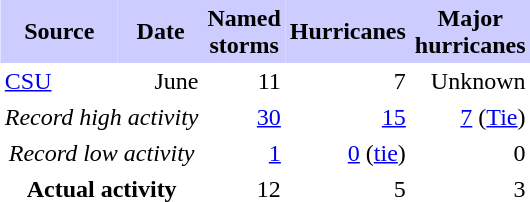<table class="toccolours" cellspacing=0 cellpadding=3 style="float:right; margin-left:1em; text-align:right">
<tr style="background:#ccf; text-align:center;">
<td><strong>Source</strong></td>
<td><strong>Date</strong></td>
<td><strong><span>Named<br>storms</span></strong></td>
<td><strong><span>Hurricanes</span></strong></td>
<td><strong><span>Major<br>hurricanes</span></strong></td>
</tr>
<tr>
<td align="left"><a href='#'>CSU</a></td>
<td>June</td>
<td>11</td>
<td>7</td>
<td>Unknown</td>
</tr>
<tr>
<td style="text-align:center;" colspan="2"><em>Record high activity</em></td>
<td><a href='#'>30</a></td>
<td><a href='#'>15</a></td>
<td><a href='#'>7</a> (<a href='#'>Tie</a>)</td>
</tr>
<tr>
<td style="text-align:center;" colspan="2"><em>Record low activity</em></td>
<td><a href='#'>1</a></td>
<td><a href='#'>0</a> (<a href='#'>tie</a>)</td>
<td>0</td>
</tr>
<tr>
<td style="text-align:center;" colspan="2"><strong>Actual activity</strong></td>
<td>12</td>
<td>5</td>
<td>3</td>
</tr>
</table>
